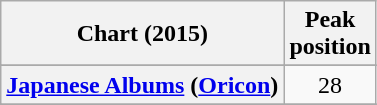<table class="wikitable sortable plainrowheaders" style="text-align:center;">
<tr>
<th scope="col">Chart (2015)</th>
<th scope="col">Peak<br>position</th>
</tr>
<tr>
</tr>
<tr>
</tr>
<tr>
</tr>
<tr>
</tr>
<tr>
</tr>
<tr>
</tr>
<tr>
</tr>
<tr>
</tr>
<tr>
<th scope="row"><a href='#'>Japanese Albums</a> (<a href='#'>Oricon</a>)</th>
<td align=center>28</td>
</tr>
<tr>
</tr>
<tr>
</tr>
<tr>
</tr>
<tr>
</tr>
<tr>
</tr>
<tr>
</tr>
<tr>
</tr>
<tr>
</tr>
<tr>
</tr>
</table>
